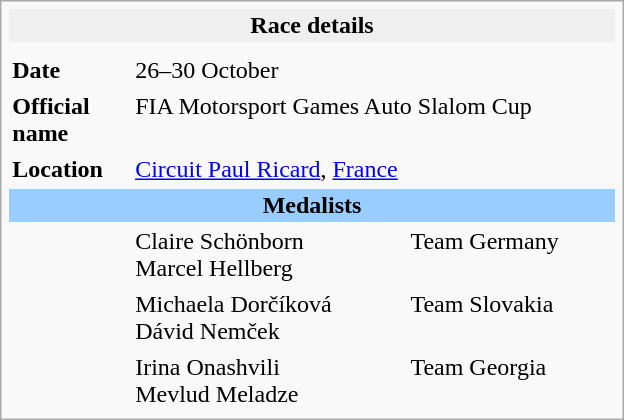<table class="infobox" align="right" cellpadding="2" style="float:right; width: 26em; ">
<tr>
<th colspan="3" bgcolor="#efefef">Race details</th>
</tr>
<tr>
<td colspan="3" style="text-align:center;"></td>
</tr>
<tr>
<td style="width: 20%;"><strong>Date</strong></td>
<td>26–30 October</td>
</tr>
<tr>
<td><strong>Official name</strong></td>
<td colspan=2>FIA Motorsport Games Auto Slalom Cup</td>
</tr>
<tr>
<td><strong>Location</strong></td>
<td colspan=2><a href='#'>Circuit Paul Ricard</a>, <a href='#'>France</a></td>
</tr>
<tr>
<td colspan=3 style="text-align:center; background-color:#99ccff"><strong>Medalists</strong></td>
</tr>
<tr>
<td></td>
<td> Claire Schönborn<br> Marcel Hellberg</td>
<td>Team Germany</td>
</tr>
<tr>
<td></td>
<td> Michaela Dorčíková<br> Dávid Nemček</td>
<td>Team Slovakia</td>
</tr>
<tr>
<td></td>
<td> Irina Onashvili<br> Mevlud Meladze</td>
<td>Team Georgia</td>
</tr>
</table>
